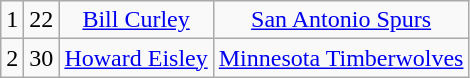<table class="wikitable sortable">
<tr align="center" bgcolor="">
<td>1</td>
<td>22</td>
<td><a href='#'>Bill Curley</a></td>
<td><a href='#'>San Antonio Spurs</a></td>
</tr>
<tr align="center" bgcolor="">
<td>2</td>
<td>30</td>
<td><a href='#'>Howard Eisley</a></td>
<td><a href='#'>Minnesota Timberwolves</a></td>
</tr>
</table>
